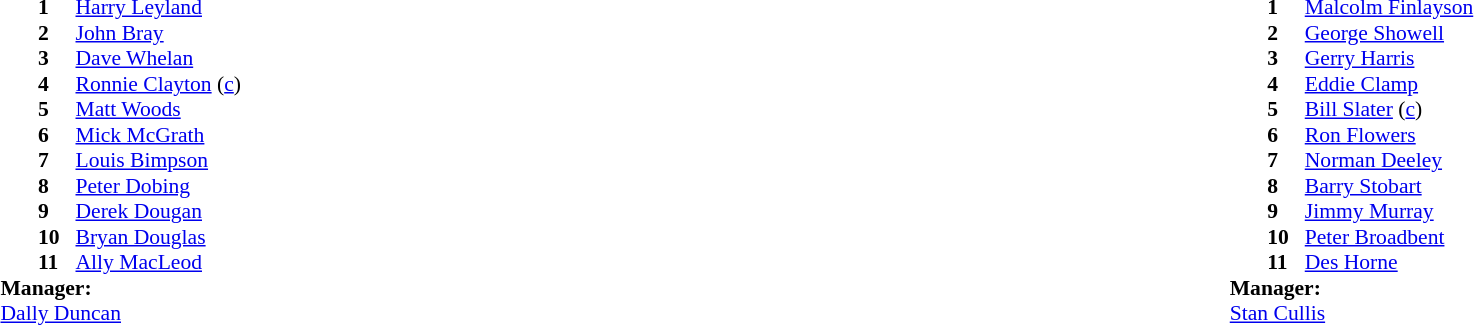<table width="100%">
<tr>
<td valign="top" width="50%"><br><table style="font-size: 90%" cellspacing="0" cellpadding="0">
<tr>
<td colspan="4"></td>
</tr>
<tr>
<th width="25"></th>
<th width="25"></th>
<th width="200"></th>
<th></th>
</tr>
<tr>
<td></td>
<td><strong>1</strong></td>
<td> <a href='#'>Harry Leyland</a></td>
</tr>
<tr>
<td></td>
<td><strong>2</strong></td>
<td> <a href='#'>John Bray</a></td>
</tr>
<tr>
<td></td>
<td><strong>3</strong></td>
<td> <a href='#'>Dave Whelan</a> </td>
</tr>
<tr>
<td></td>
<td><strong>4</strong></td>
<td> <a href='#'>Ronnie Clayton</a> (<a href='#'>c</a>)</td>
</tr>
<tr>
<td></td>
<td><strong>5</strong></td>
<td> <a href='#'>Matt Woods</a></td>
</tr>
<tr>
<td></td>
<td><strong>6</strong></td>
<td> <a href='#'>Mick McGrath</a></td>
</tr>
<tr>
<td></td>
<td><strong>7</strong></td>
<td> <a href='#'>Louis Bimpson</a></td>
</tr>
<tr>
<td></td>
<td><strong>8</strong></td>
<td> <a href='#'>Peter Dobing</a></td>
</tr>
<tr>
<td></td>
<td><strong>9</strong></td>
<td> <a href='#'>Derek Dougan</a></td>
</tr>
<tr>
<td></td>
<td><strong>10</strong></td>
<td> <a href='#'>Bryan Douglas</a></td>
</tr>
<tr>
<td></td>
<td><strong>11</strong></td>
<td> <a href='#'>Ally MacLeod</a></td>
</tr>
<tr>
<td colspan=4><strong>Manager:</strong></td>
</tr>
<tr>
<td colspan="4"> <a href='#'>Dally Duncan</a></td>
</tr>
</table>
</td>
<td valign="top" width="50%"><br><table style="font-size: 90%" cellspacing="0" cellpadding="0" align="center">
<tr>
<td colspan="4"></td>
</tr>
<tr>
<th width="25"></th>
<th width="25"></th>
<th width="200"></th>
<th></th>
</tr>
<tr>
<td></td>
<td><strong>1</strong></td>
<td> <a href='#'>Malcolm Finlayson</a></td>
</tr>
<tr>
<td></td>
<td><strong>2</strong></td>
<td> <a href='#'>George Showell</a></td>
</tr>
<tr>
<td></td>
<td><strong>3</strong></td>
<td> <a href='#'>Gerry Harris</a></td>
</tr>
<tr>
<td></td>
<td><strong>4</strong></td>
<td> <a href='#'>Eddie Clamp</a></td>
</tr>
<tr>
<td></td>
<td><strong>5</strong></td>
<td> <a href='#'>Bill Slater</a> (<a href='#'>c</a>)</td>
</tr>
<tr>
<td></td>
<td><strong>6</strong></td>
<td> <a href='#'>Ron Flowers</a></td>
</tr>
<tr>
<td></td>
<td><strong>7</strong></td>
<td> <a href='#'>Norman Deeley</a></td>
</tr>
<tr>
<td></td>
<td><strong>8</strong></td>
<td> <a href='#'>Barry Stobart</a></td>
</tr>
<tr>
<td></td>
<td><strong>9</strong></td>
<td> <a href='#'>Jimmy Murray</a></td>
</tr>
<tr>
<td></td>
<td><strong>10</strong></td>
<td> <a href='#'>Peter Broadbent</a></td>
</tr>
<tr>
<td></td>
<td><strong>11</strong></td>
<td> <a href='#'>Des Horne</a></td>
</tr>
<tr>
<td colspan=4><strong>Manager:</strong></td>
</tr>
<tr>
<td colspan="4"> <a href='#'>Stan Cullis</a></td>
</tr>
</table>
</td>
</tr>
</table>
